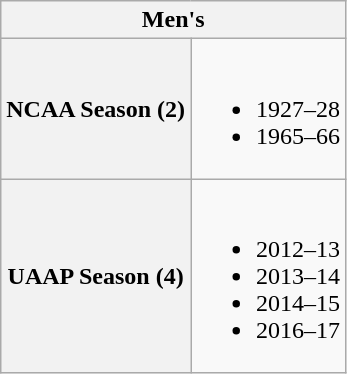<table class="wikitable">
<tr>
<th colspan=2>Men's</th>
</tr>
<tr>
<th>NCAA Season (2)</th>
<td><br><ul><li>1927–28</li><li>1965–66</li></ul></td>
</tr>
<tr>
<th>UAAP Season (4)</th>
<td><br><ul><li>2012–13</li><li>2013–14</li><li>2014–15</li><li>2016–17</li></ul></td>
</tr>
</table>
